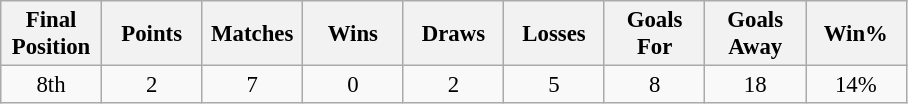<table class="wikitable" style="font-size: 95%; text-align: center;">
<tr>
<th width=60>Final Position</th>
<th width=60>Points</th>
<th width=60>Matches</th>
<th width=60>Wins</th>
<th width=60>Draws</th>
<th width=60>Losses</th>
<th width=60>Goals For</th>
<th width=60>Goals Away</th>
<th width=60>Win%</th>
</tr>
<tr>
<td>8th</td>
<td>2</td>
<td>7</td>
<td>0</td>
<td>2</td>
<td>5</td>
<td>8</td>
<td>18</td>
<td>14%</td>
</tr>
</table>
